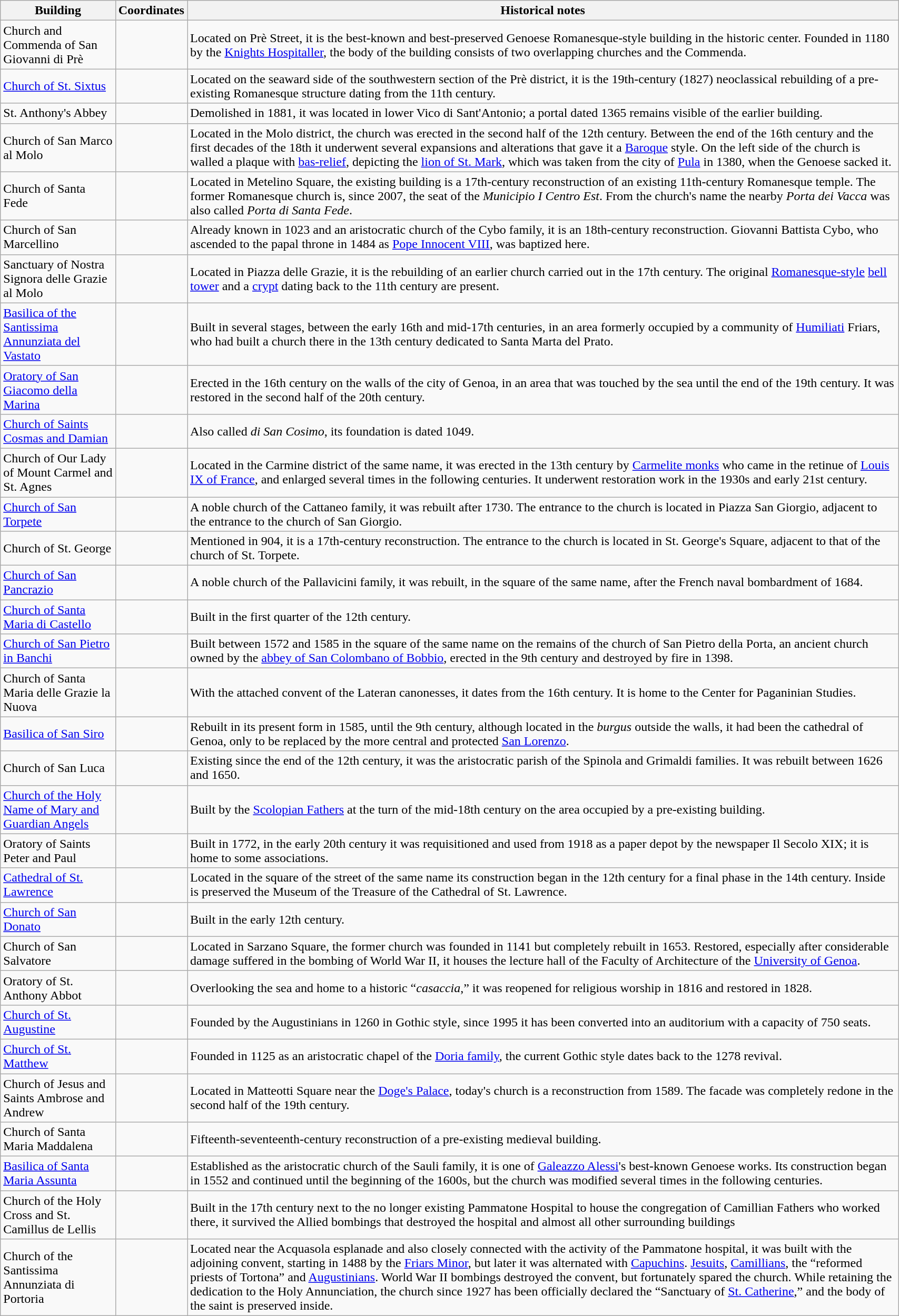<table class="wikitable" style="width:90%">
<tr>
<th>Building</th>
<th>Coordinates</th>
<th>Historical notes</th>
</tr>
<tr>
<td>Church and Commenda of San Giovanni di Prè</td>
<td></td>
<td>Located on Prè Street, it is the best-known and best-preserved Genoese Romanesque-style building in the historic center. Founded in 1180 by the <a href='#'>Knights Hospitaller</a>, the body of the building consists of two overlapping churches and the Commenda.</td>
</tr>
<tr>
<td><a href='#'>Church of St. Sixtus</a></td>
<td></td>
<td>Located on the seaward side of the southwestern section of the Prè district, it is the 19th-century (1827) neoclassical rebuilding of a pre-existing Romanesque structure dating from the 11th century.</td>
</tr>
<tr>
<td>St. Anthony's Abbey</td>
<td></td>
<td>Demolished in 1881, it was located in lower Vico di Sant'Antonio; a portal dated 1365 remains visible of the earlier building.</td>
</tr>
<tr>
<td>Church of San Marco al Molo</td>
<td></td>
<td>Located in the Molo district, the church was erected in the second half of the 12th century. Between the end of the 16th century and the first decades of the 18th it underwent several expansions and alterations that gave it a <a href='#'>Baroque</a> style. On the left side of the church is walled a plaque with <a href='#'>bas-relief</a>, depicting the <a href='#'>lion of St. Mark</a>, which was taken from the city of <a href='#'>Pula</a> in 1380, when the Genoese sacked it.</td>
</tr>
<tr>
<td>Church of Santa Fede</td>
<td></td>
<td>Located in Metelino Square, the existing building is a 17th-century reconstruction of an existing 11th-century Romanesque temple. The former Romanesque church is, since 2007, the seat of the <em>Municipio I Centro Est</em>. From the church's name the nearby <em>Porta dei Vacca</em> was also called <em>Porta di Santa Fede</em>.</td>
</tr>
<tr>
<td>Church of San Marcellino</td>
<td></td>
<td>Already known in 1023 and an aristocratic church of the Cybo family, it is an 18th-century reconstruction. Giovanni Battista Cybo, who ascended to the papal throne in 1484 as <a href='#'>Pope Innocent VIII</a>, was baptized here.</td>
</tr>
<tr>
<td>Sanctuary of Nostra Signora delle Grazie al Molo</td>
<td></td>
<td>Located in Piazza delle Grazie, it is the rebuilding of an earlier church carried out in the 17th century. The original <a href='#'>Romanesque-style</a> <a href='#'>bell tower</a> and a <a href='#'>crypt</a> dating back to the 11th century are present.</td>
</tr>
<tr>
<td><a href='#'>Basilica of the Santissima Annunziata del Vastato</a></td>
<td></td>
<td>Built in several stages, between the early 16th and mid-17th centuries, in an area formerly occupied by a community of <a href='#'>Humiliati</a> Friars, who had built a church there in the 13th century dedicated to Santa Marta del Prato.</td>
</tr>
<tr>
<td><a href='#'>Oratory of San Giacomo della Marina</a></td>
<td></td>
<td>Erected in the 16th century on the walls of the city of Genoa, in an area that was touched by the sea until the end of the 19th century. It was restored in the second half of the 20th century.</td>
</tr>
<tr>
<td><a href='#'>Church of Saints Cosmas and Damian</a></td>
<td></td>
<td>Also called <em>di San Cosimo</em>, its foundation is dated 1049.</td>
</tr>
<tr>
<td>Church of Our Lady of Mount Carmel and St. Agnes</td>
<td></td>
<td>Located in the Carmine district of the same name, it was erected in the 13th century by <a href='#'>Carmelite monks</a> who came in the retinue of <a href='#'>Louis IX of France</a>, and enlarged several times in the following centuries. It underwent restoration work in the 1930s and early 21st century.</td>
</tr>
<tr>
<td><a href='#'>Church of San Torpete</a></td>
<td></td>
<td>A noble church of the Cattaneo family, it was rebuilt after 1730. The entrance to the church is located in Piazza San Giorgio, adjacent to the entrance to the church of San Giorgio.</td>
</tr>
<tr>
<td>Church of St. George</td>
<td></td>
<td>Mentioned in 904, it is a 17th-century reconstruction. The entrance to the church is located in St. George's Square, adjacent to that of the church of St. Torpete.</td>
</tr>
<tr>
<td><a href='#'>Church of San Pancrazio</a></td>
<td></td>
<td>A noble church of the Pallavicini family, it was rebuilt, in the square of the same name, after the French naval bombardment of 1684.</td>
</tr>
<tr>
<td><a href='#'>Church of Santa Maria di Castello</a></td>
<td></td>
<td>Built in the first quarter of the 12th century.</td>
</tr>
<tr>
<td><a href='#'>Church of San Pietro in Banchi</a></td>
<td></td>
<td>Built between 1572 and 1585 in the square of the same name on the remains of the church of San Pietro della Porta, an ancient church owned by the <a href='#'>abbey of San Colombano of Bobbio</a>, erected in the 9th century and destroyed by fire in 1398.</td>
</tr>
<tr>
<td>Church of Santa Maria delle Grazie la Nuova</td>
<td></td>
<td>With the attached convent of the Lateran canonesses, it dates from the 16th century. It is home to the Center for Paganinian Studies.</td>
</tr>
<tr>
<td><a href='#'>Basilica of San Siro</a></td>
<td></td>
<td>Rebuilt in its present form in 1585, until the 9th century, although located in the <em>burgus</em> outside the walls, it had been the cathedral of Genoa, only to be replaced by the more central and protected <a href='#'>San Lorenzo</a>.</td>
</tr>
<tr>
<td>Church of San Luca</td>
<td></td>
<td>Existing since the end of the 12th century, it was the aristocratic parish of the Spinola and Grimaldi families. It was rebuilt between 1626 and 1650.</td>
</tr>
<tr>
<td><a href='#'>Church of the Holy Name of Mary and Guardian Angels</a></td>
<td></td>
<td>Built by the <a href='#'>Scolopian Fathers</a> at the turn of the mid-18th century on the area occupied by a pre-existing building.</td>
</tr>
<tr>
<td>Oratory of Saints Peter and Paul</td>
<td></td>
<td>Built in 1772, in the early 20th century it was requisitioned and used from 1918 as a paper depot by the newspaper Il Secolo XIX; it is home to some associations.</td>
</tr>
<tr>
<td><a href='#'>Cathedral of St. Lawrence</a></td>
<td></td>
<td>Located in the square of the street of the same name its construction began in the 12th century for a final phase in the 14th century. Inside is preserved the Museum of the Treasure of the Cathedral of St. Lawrence.</td>
</tr>
<tr>
<td><a href='#'>Church of San Donato</a></td>
<td></td>
<td>Built in the early 12th century.</td>
</tr>
<tr>
<td>Church of San Salvatore</td>
<td></td>
<td>Located in Sarzano Square, the former church was founded in 1141 but completely rebuilt in 1653. Restored, especially after considerable damage suffered in the bombing of World War II, it houses the lecture hall of the Faculty of Architecture of the <a href='#'>University of Genoa</a>.</td>
</tr>
<tr>
<td>Oratory of St. Anthony Abbot</td>
<td></td>
<td>Overlooking the sea and home to a historic “<em>casaccia</em>,” it was reopened for religious worship in 1816 and restored in 1828.</td>
</tr>
<tr>
<td><a href='#'>Church of St. Augustine</a></td>
<td></td>
<td>Founded by the Augustinians in 1260 in Gothic style, since 1995 it has been converted into an auditorium with a capacity of 750 seats.</td>
</tr>
<tr>
<td><a href='#'>Church of St. Matthew</a></td>
<td></td>
<td>Founded in 1125 as an aristocratic chapel of the <a href='#'>Doria family</a>, the current Gothic style dates back to the 1278 revival.</td>
</tr>
<tr>
<td>Church of Jesus and Saints Ambrose and Andrew</td>
<td></td>
<td>Located in Matteotti Square near the <a href='#'>Doge's Palace</a>, today's church is a reconstruction from 1589. The facade was completely redone in the second half of the 19th century.</td>
</tr>
<tr>
<td>Church of Santa Maria Maddalena</td>
<td></td>
<td>Fifteenth-seventeenth-century reconstruction of a pre-existing medieval building.</td>
</tr>
<tr>
<td><a href='#'>Basilica of Santa Maria Assunta</a></td>
<td></td>
<td>Established as the aristocratic church of the Sauli family, it is one of <a href='#'>Galeazzo Alessi</a>'s best-known Genoese works. Its construction began in 1552 and continued until the beginning of the 1600s, but the church was modified several times in the following centuries.</td>
</tr>
<tr>
<td>Church of the Holy Cross and St. Camillus de Lellis</td>
<td></td>
<td>Built in the 17th century next to the no longer existing Pammatone Hospital to house the congregation of Camillian Fathers who worked there, it survived the Allied bombings that destroyed the hospital and almost all other surrounding buildings</td>
</tr>
<tr>
<td>Church of the Santissima Annunziata di Portoria</td>
<td></td>
<td>Located near the Acquasola esplanade and also closely connected with the activity of the Pammatone hospital, it was built with the adjoining convent, starting in 1488 by the <a href='#'>Friars Minor</a>, but later it was alternated with <a href='#'>Capuchins</a>. <a href='#'>Jesuits</a>, <a href='#'>Camillians</a>, the “reformed priests of Tortona” and <a href='#'>Augustinians</a>. World War II bombings destroyed the convent, but fortunately spared the church. While retaining the dedication to the Holy Annunciation, the church since 1927 has been officially declared the “Sanctuary of <a href='#'>St. Catherine</a>,” and the body of the saint is preserved inside.</td>
</tr>
</table>
